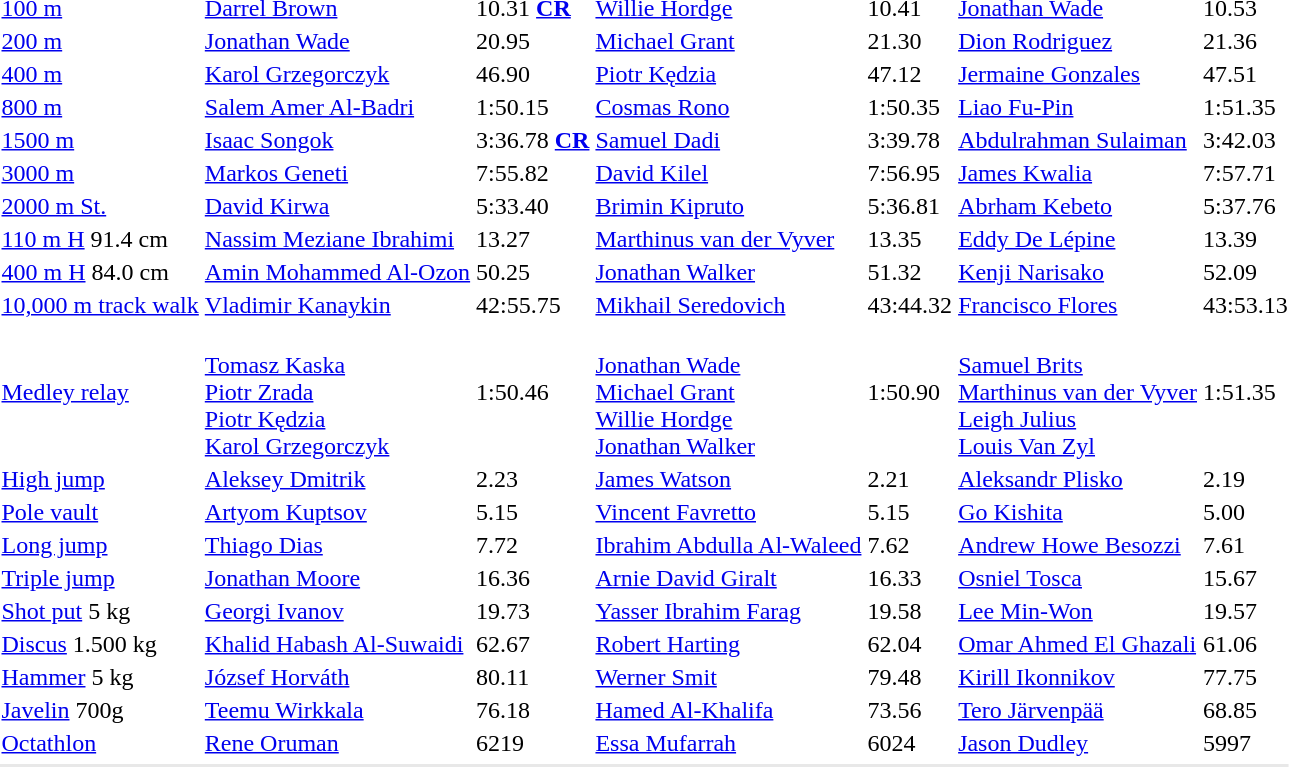<table>
<tr>
<td><a href='#'>100 m</a></td>
<td><a href='#'>Darrel Brown</a><br></td>
<td>10.31 <strong><a href='#'>CR</a></strong></td>
<td><a href='#'>Willie Hordge</a><br></td>
<td>10.41</td>
<td><a href='#'>Jonathan Wade</a><br></td>
<td>10.53</td>
</tr>
<tr>
<td><a href='#'>200 m</a></td>
<td><a href='#'>Jonathan Wade</a><br></td>
<td>20.95</td>
<td><a href='#'>Michael Grant</a><br></td>
<td>21.30</td>
<td><a href='#'>Dion Rodriguez </a><br></td>
<td>21.36</td>
</tr>
<tr>
<td><a href='#'>400 m</a></td>
<td><a href='#'>Karol Grzegorczyk</a><br></td>
<td>46.90</td>
<td><a href='#'>Piotr Kędzia</a><br></td>
<td>47.12</td>
<td><a href='#'>Jermaine Gonzales</a><br></td>
<td>47.51</td>
</tr>
<tr>
<td><a href='#'>800 m</a></td>
<td><a href='#'>Salem Amer Al-Badri </a><br></td>
<td>1:50.15</td>
<td><a href='#'>Cosmas Rono</a><br></td>
<td>1:50.35</td>
<td><a href='#'>Liao Fu-Pin</a><br></td>
<td>1:51.35</td>
</tr>
<tr>
<td><a href='#'>1500 m</a></td>
<td><a href='#'>Isaac Songok</a><br></td>
<td>3:36.78 <strong><a href='#'>CR</a></strong></td>
<td><a href='#'>Samuel Dadi</a><br></td>
<td>3:39.78</td>
<td><a href='#'>Abdulrahman Sulaiman</a><br></td>
<td>3:42.03</td>
</tr>
<tr>
<td><a href='#'>3000 m</a></td>
<td><a href='#'>Markos Geneti</a><br></td>
<td>7:55.82</td>
<td><a href='#'>David Kilel </a><br></td>
<td>7:56.95</td>
<td><a href='#'>James Kwalia</a><br></td>
<td>7:57.71</td>
</tr>
<tr>
<td><a href='#'>2000 m St.</a></td>
<td><a href='#'>David Kirwa</a><br></td>
<td>5:33.40</td>
<td><a href='#'>Brimin Kipruto</a><br></td>
<td>5:36.81</td>
<td><a href='#'>Abrham Kebeto</a><br></td>
<td>5:37.76</td>
</tr>
<tr>
<td><a href='#'>110 m H</a> 91.4 cm</td>
<td><a href='#'>Nassim Meziane Ibrahimi </a><br></td>
<td>13.27</td>
<td><a href='#'>Marthinus van der Vyver</a><br></td>
<td>13.35</td>
<td><a href='#'>Eddy De Lépine</a><br></td>
<td>13.39</td>
</tr>
<tr>
<td><a href='#'>400 m H</a> 84.0 cm</td>
<td><a href='#'>Amin Mohammed Al-Ozon</a><br></td>
<td>50.25</td>
<td><a href='#'>Jonathan Walker</a><br></td>
<td>51.32</td>
<td><a href='#'>Kenji Narisako</a><br></td>
<td>52.09</td>
</tr>
<tr>
<td><a href='#'>10,000 m track walk</a></td>
<td><a href='#'>Vladimir Kanaykin</a><br></td>
<td>42:55.75</td>
<td><a href='#'>Mikhail Seredovich</a><br></td>
<td>43:44.32</td>
<td><a href='#'>Francisco Flores</a><br></td>
<td>43:53.13</td>
</tr>
<tr>
<td><a href='#'>Medley relay</a></td>
<td><br><a href='#'>Tomasz Kaska</a><br><a href='#'>Piotr Zrada</a><br><a href='#'>Piotr Kędzia</a><br><a href='#'>Karol Grzegorczyk</a></td>
<td>1:50.46</td>
<td><br><a href='#'>Jonathan Wade</a><br><a href='#'>Michael Grant</a><br><a href='#'>Willie Hordge</a><br><a href='#'>Jonathan Walker</a></td>
<td>1:50.90</td>
<td><br><a href='#'>Samuel Brits</a><br><a href='#'>Marthinus van der Vyver</a><br><a href='#'>Leigh Julius</a><br><a href='#'>Louis Van Zyl</a></td>
<td>1:51.35</td>
</tr>
<tr>
<td><a href='#'>High jump</a></td>
<td><a href='#'>Aleksey Dmitrik</a><br></td>
<td>2.23</td>
<td><a href='#'>James Watson</a><br></td>
<td>2.21</td>
<td><a href='#'>Aleksandr Plisko</a><br></td>
<td>2.19</td>
</tr>
<tr>
<td><a href='#'>Pole vault</a></td>
<td><a href='#'>Artyom Kuptsov</a><br></td>
<td>5.15</td>
<td><a href='#'>Vincent Favretto</a><br></td>
<td>5.15</td>
<td><a href='#'>Go Kishita</a><br></td>
<td>5.00</td>
</tr>
<tr>
<td><a href='#'>Long jump</a></td>
<td><a href='#'>Thiago Dias</a><br></td>
<td>7.72</td>
<td><a href='#'>Ibrahim Abdulla Al-Waleed</a><br></td>
<td>7.62</td>
<td><a href='#'>Andrew Howe Besozzi</a><br></td>
<td>7.61</td>
</tr>
<tr>
<td><a href='#'>Triple jump</a></td>
<td><a href='#'>Jonathan Moore</a><br></td>
<td>16.36</td>
<td><a href='#'>Arnie David Giralt </a><br></td>
<td>16.33</td>
<td><a href='#'>Osniel Tosca</a><br></td>
<td>15.67</td>
</tr>
<tr>
<td><a href='#'>Shot put</a> 5 kg</td>
<td><a href='#'>Georgi Ivanov</a><br></td>
<td>19.73</td>
<td><a href='#'>Yasser Ibrahim Farag</a><br></td>
<td>19.58</td>
<td><a href='#'>Lee Min-Won</a><br></td>
<td>19.57</td>
</tr>
<tr>
<td><a href='#'>Discus</a> 1.500 kg</td>
<td><a href='#'>Khalid Habash Al-Suwaidi</a><br></td>
<td>62.67</td>
<td><a href='#'>Robert Harting</a><br></td>
<td>62.04</td>
<td><a href='#'>Omar Ahmed El Ghazali</a><br></td>
<td>61.06</td>
</tr>
<tr>
<td><a href='#'>Hammer</a> 5 kg</td>
<td><a href='#'>József Horváth</a><br></td>
<td>80.11</td>
<td><a href='#'>Werner Smit</a><br></td>
<td>79.48</td>
<td><a href='#'>Kirill Ikonnikov</a><br></td>
<td>77.75</td>
</tr>
<tr>
<td><a href='#'>Javelin</a> 700g</td>
<td><a href='#'>Teemu Wirkkala</a><br></td>
<td>76.18</td>
<td><a href='#'>Hamed Al-Khalifa</a><br></td>
<td>73.56</td>
<td><a href='#'>Tero Järvenpää</a><br></td>
<td>68.85</td>
</tr>
<tr>
<td><a href='#'>Octathlon</a></td>
<td><a href='#'>Rene Oruman</a><br></td>
<td>6219</td>
<td><a href='#'>Essa Mufarrah</a><br></td>
<td>6024</td>
<td><a href='#'>Jason Dudley</a><br></td>
<td>5997</td>
</tr>
<tr>
</tr>
<tr bgcolor= e8e8e8>
<td colspan=7></td>
</tr>
</table>
